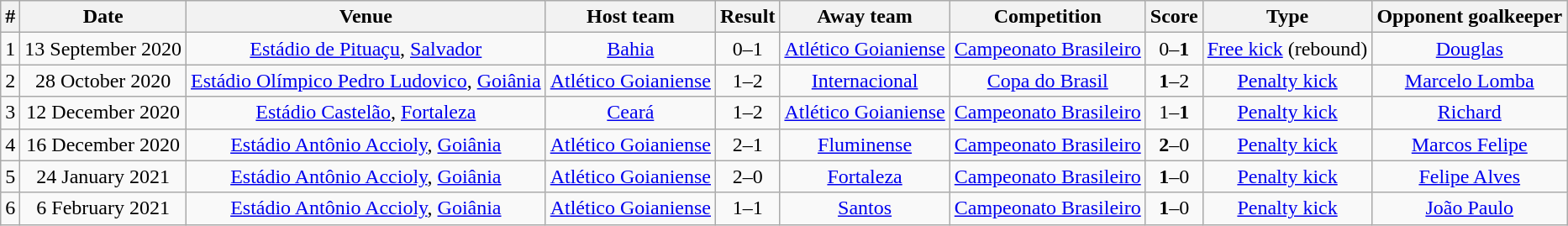<table class="wikitable sortable" style="text-align:center">
<tr>
<th>#</th>
<th>Date</th>
<th>Venue</th>
<th>Host team</th>
<th>Result</th>
<th>Away team</th>
<th>Competition</th>
<th>Score</th>
<th>Type</th>
<th>Opponent goalkeeper</th>
</tr>
<tr>
<td>1</td>
<td>13 September 2020</td>
<td><a href='#'>Estádio de Pituaçu</a>, <a href='#'>Salvador</a></td>
<td><a href='#'>Bahia</a></td>
<td>0–1</td>
<td><a href='#'>Atlético Goianiense</a></td>
<td><a href='#'>Campeonato Brasileiro</a></td>
<td>0–<strong>1</strong></td>
<td><a href='#'>Free kick</a> (rebound)</td>
<td><a href='#'>Douglas</a></td>
</tr>
<tr>
<td>2</td>
<td>28 October 2020</td>
<td><a href='#'>Estádio Olímpico Pedro Ludovico</a>, <a href='#'>Goiânia</a></td>
<td><a href='#'>Atlético Goianiense</a></td>
<td>1–2</td>
<td><a href='#'>Internacional</a></td>
<td><a href='#'>Copa do Brasil</a></td>
<td><strong>1</strong>–2</td>
<td><a href='#'>Penalty kick</a></td>
<td><a href='#'>Marcelo Lomba</a></td>
</tr>
<tr>
<td>3</td>
<td>12 December 2020</td>
<td><a href='#'>Estádio Castelão</a>, <a href='#'>Fortaleza</a></td>
<td><a href='#'>Ceará</a></td>
<td>1–2</td>
<td><a href='#'>Atlético Goianiense</a></td>
<td><a href='#'>Campeonato Brasileiro</a></td>
<td>1–<strong>1</strong></td>
<td><a href='#'>Penalty kick</a></td>
<td><a href='#'>Richard</a></td>
</tr>
<tr>
<td>4</td>
<td>16 December 2020</td>
<td><a href='#'>Estádio Antônio Accioly</a>, <a href='#'>Goiânia</a></td>
<td><a href='#'>Atlético Goianiense</a></td>
<td>2–1</td>
<td><a href='#'>Fluminense</a></td>
<td><a href='#'>Campeonato Brasileiro</a></td>
<td><strong>2</strong>–0</td>
<td><a href='#'>Penalty kick</a></td>
<td><a href='#'>Marcos Felipe</a></td>
</tr>
<tr>
<td>5</td>
<td>24 January 2021</td>
<td><a href='#'>Estádio Antônio Accioly</a>, <a href='#'>Goiânia</a></td>
<td><a href='#'>Atlético Goianiense</a></td>
<td>2–0</td>
<td><a href='#'>Fortaleza</a></td>
<td><a href='#'>Campeonato Brasileiro</a></td>
<td><strong>1</strong>–0</td>
<td><a href='#'>Penalty kick</a></td>
<td><a href='#'>Felipe Alves</a></td>
</tr>
<tr>
<td>6</td>
<td>6 February 2021</td>
<td><a href='#'>Estádio Antônio Accioly</a>, <a href='#'>Goiânia</a></td>
<td><a href='#'>Atlético Goianiense</a></td>
<td>1–1</td>
<td><a href='#'>Santos</a></td>
<td><a href='#'>Campeonato Brasileiro</a></td>
<td><strong>1</strong>–0</td>
<td><a href='#'>Penalty kick</a></td>
<td><a href='#'>João Paulo</a></td>
</tr>
</table>
